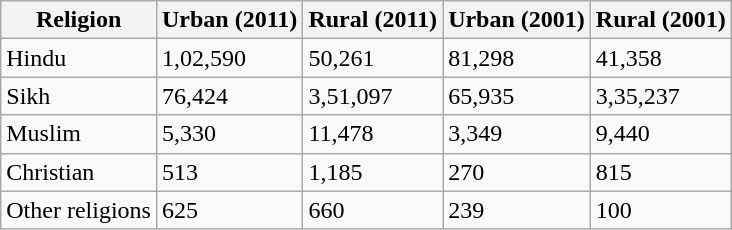<table class="wikitable sort">
<tr>
<th>Religion</th>
<th>Urban (2011)</th>
<th>Rural (2011)</th>
<th>Urban (2001)</th>
<th>Rural (2001)</th>
</tr>
<tr>
<td>Hindu</td>
<td>1,02,590</td>
<td>50,261</td>
<td>81,298</td>
<td>41,358</td>
</tr>
<tr>
<td>Sikh</td>
<td>76,424</td>
<td>3,51,097</td>
<td>65,935</td>
<td>3,35,237</td>
</tr>
<tr>
<td>Muslim</td>
<td>5,330</td>
<td>11,478</td>
<td>3,349</td>
<td>9,440</td>
</tr>
<tr>
<td>Christian</td>
<td>513</td>
<td>1,185</td>
<td>270</td>
<td>815</td>
</tr>
<tr>
<td>Other religions</td>
<td>625</td>
<td>660</td>
<td>239</td>
<td>100</td>
</tr>
</table>
